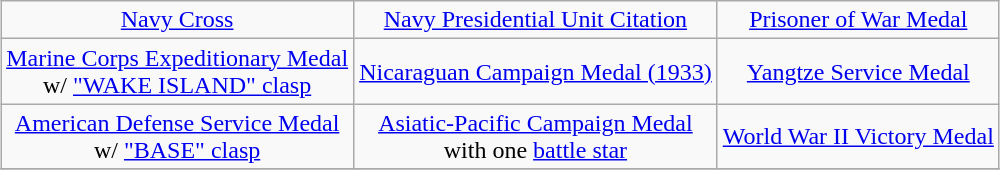<table class="wikitable" style="margin:1em auto; text-align:center;">
<tr>
<td><a href='#'>Navy Cross</a></td>
<td><a href='#'>Navy Presidential Unit Citation</a></td>
<td><a href='#'>Prisoner of War Medal</a></td>
</tr>
<tr>
<td><a href='#'>Marine Corps Expeditionary Medal</a> <br>w/ <a href='#'>"WAKE ISLAND" clasp</a></td>
<td><a href='#'>Nicaraguan Campaign Medal (1933)</a></td>
<td><a href='#'>Yangtze Service Medal</a></td>
</tr>
<tr>
<td><a href='#'>American Defense Service Medal</a> <br>w/ <a href='#'>"BASE" clasp</a></td>
<td><a href='#'>Asiatic-Pacific Campaign Medal</a> <br>with one <a href='#'>battle star</a></td>
<td><a href='#'>World War II Victory Medal</a></td>
</tr>
<tr>
</tr>
</table>
